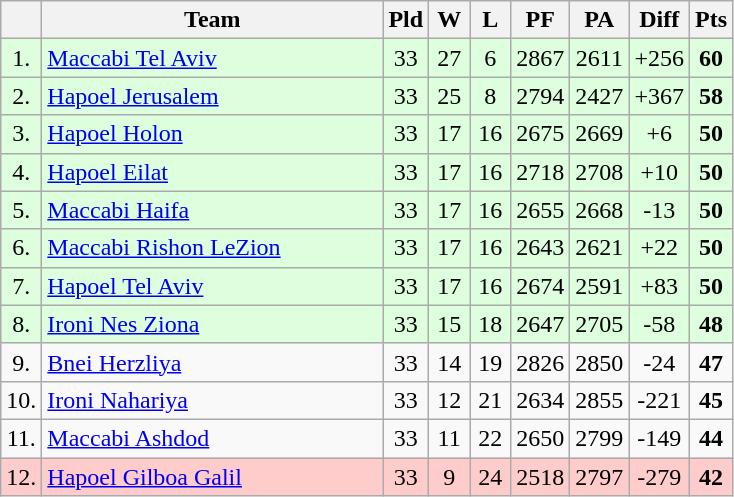<table class="wikitable sortable" style="text-align:center">
<tr>
<th width=15></th>
<th width=220>Team</th>
<th width=20>Pld</th>
<th width=20>W</th>
<th width=20>L</th>
<th width=20>PF</th>
<th width=20>PA</th>
<th width=30>Diff</th>
<th width=20>Pts</th>
</tr>
<tr style="background:#dfd;">
<td>1.</td>
<td align=left><a href='#'>Maccabi Tel Aviv</a></td>
<td>33</td>
<td>27</td>
<td>6</td>
<td>2867</td>
<td>2611</td>
<td>+256</td>
<td><strong>60</strong></td>
</tr>
<tr style="background:#dfd;">
<td>2.</td>
<td align=left><a href='#'>Hapoel Jerusalem</a></td>
<td>33</td>
<td>25</td>
<td>8</td>
<td>2794</td>
<td>2427</td>
<td>+367</td>
<td><strong>58</strong></td>
</tr>
<tr style="background:#dfd;">
<td>3.</td>
<td align=left><a href='#'>Hapoel Holon</a></td>
<td>33</td>
<td>17</td>
<td>16</td>
<td>2675</td>
<td>2669</td>
<td>+6</td>
<td><strong>50</strong></td>
</tr>
<tr style="background:#dfd;">
<td>4.</td>
<td align=left><a href='#'>Hapoel Eilat</a></td>
<td>33</td>
<td>17</td>
<td>16</td>
<td>2718</td>
<td>2708</td>
<td>+10</td>
<td><strong>50</strong></td>
</tr>
<tr style="background:#dfd;">
<td>5.</td>
<td align=left><a href='#'>Maccabi Haifa</a></td>
<td>33</td>
<td>17</td>
<td>16</td>
<td>2655</td>
<td>2668</td>
<td>-13</td>
<td><strong>50</strong></td>
</tr>
<tr style="background:#dfd;">
<td>6.</td>
<td align=left><a href='#'>Maccabi Rishon LeZion</a></td>
<td>33</td>
<td>17</td>
<td>16</td>
<td>2643</td>
<td>2621</td>
<td>+22</td>
<td><strong>50</strong></td>
</tr>
<tr style="background:#dfd;">
<td>7.</td>
<td align=left><a href='#'>Hapoel Tel Aviv</a></td>
<td>33</td>
<td>17</td>
<td>16</td>
<td>2674</td>
<td>2591</td>
<td>+83</td>
<td><strong>50</strong></td>
</tr>
<tr style="background:#dfd;">
<td>8.</td>
<td align=left><a href='#'>Ironi Nes Ziona</a></td>
<td>33</td>
<td>15</td>
<td>18</td>
<td>2647</td>
<td>2705</td>
<td>-58</td>
<td><strong>48</strong></td>
</tr>
<tr>
<td>9.</td>
<td align=left><a href='#'>Bnei Herzliya</a></td>
<td>33</td>
<td>14</td>
<td>19</td>
<td>2826</td>
<td>2850</td>
<td>-24</td>
<td><strong>47</strong></td>
</tr>
<tr>
<td>10.</td>
<td align=left><a href='#'>Ironi Nahariya</a></td>
<td>33</td>
<td>12</td>
<td>21</td>
<td>2634</td>
<td>2855</td>
<td>-221</td>
<td><strong>45</strong></td>
</tr>
<tr>
<td>11.</td>
<td align=left><a href='#'>Maccabi Ashdod</a></td>
<td>33</td>
<td>11</td>
<td>22</td>
<td>2650</td>
<td>2799</td>
<td>-149</td>
<td><strong>44</strong></td>
</tr>
<tr bgcolor=FFCCCC>
<td>12.</td>
<td align=left><a href='#'>Hapoel Gilboa Galil</a></td>
<td>33</td>
<td>9</td>
<td>24</td>
<td>2518</td>
<td>2797</td>
<td>-279</td>
<td><strong>42</strong></td>
</tr>
</table>
